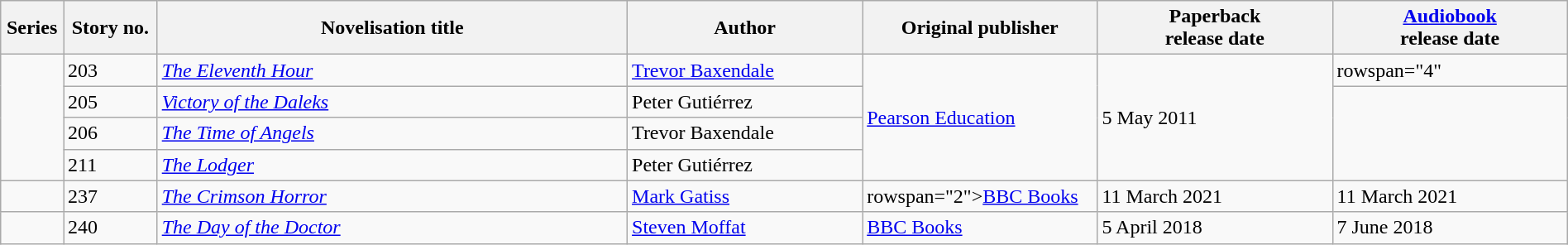<table class="wikitable sortable" style="width:100%;">
<tr>
<th style="width:4%;">Series</th>
<th style="width:6%;">Story no.</th>
<th style="width:30%;">Novelisation title</th>
<th style="width:15%;">Author</th>
<th style="width:15%;">Original publisher</th>
<th style="width:15%;" data-sort-type=date>Paperback <br>release date</th>
<th style="width:15%;" data-sort-type=date><a href='#'>Audiobook</a> <br>release date</th>
</tr>
<tr>
<td rowspan="4"></td>
<td>203</td>
<td><em><a href='#'>The Eleventh Hour</a></em></td>
<td data-sort-value="Baxendale, Trevor"><a href='#'>Trevor Baxendale</a></td>
<td rowspan="4"><a href='#'>Pearson Education</a></td>
<td rowspan="4">5 May 2011</td>
<td>rowspan="4" </td>
</tr>
<tr>
<td>205</td>
<td><em><a href='#'>Victory of the Daleks</a></em></td>
<td data-sort-value="Gutiérrez, Peter">Peter Gutiérrez</td>
</tr>
<tr>
<td>206</td>
<td><em><a href='#'>The Time of Angels</a></em></td>
<td data-sort-value="Baxendale, Trevor">Trevor Baxendale</td>
</tr>
<tr>
<td>211</td>
<td><em><a href='#'>The Lodger</a></em></td>
<td data-sort-value="Gutiérrez, Peter">Peter Gutiérrez</td>
</tr>
<tr>
<td></td>
<td>237</td>
<td><em><a href='#'>The Crimson Horror</a></em></td>
<td data-sort-value="Gatiss, Mark"><a href='#'>Mark Gatiss</a></td>
<td <noinclude>rowspan="2"></noinclude><a href='#'>BBC Books</a> </td>
<td>11 March 2021</td>
<td>11 March 2021</td>
</tr>
<tr>
<td></td>
<td>240</td>
<td><em><a href='#'>The Day of the Doctor</a></em></td>
<td data-sort-value="Moffat, Steven"><a href='#'>Steven Moffat</a></td>
<td><includeonly> <a href='#'>BBC Books</a> </td>
<td></includeonly>5 April 2018</td>
<td>7 June 2018<br></td>
</tr>
</table>
